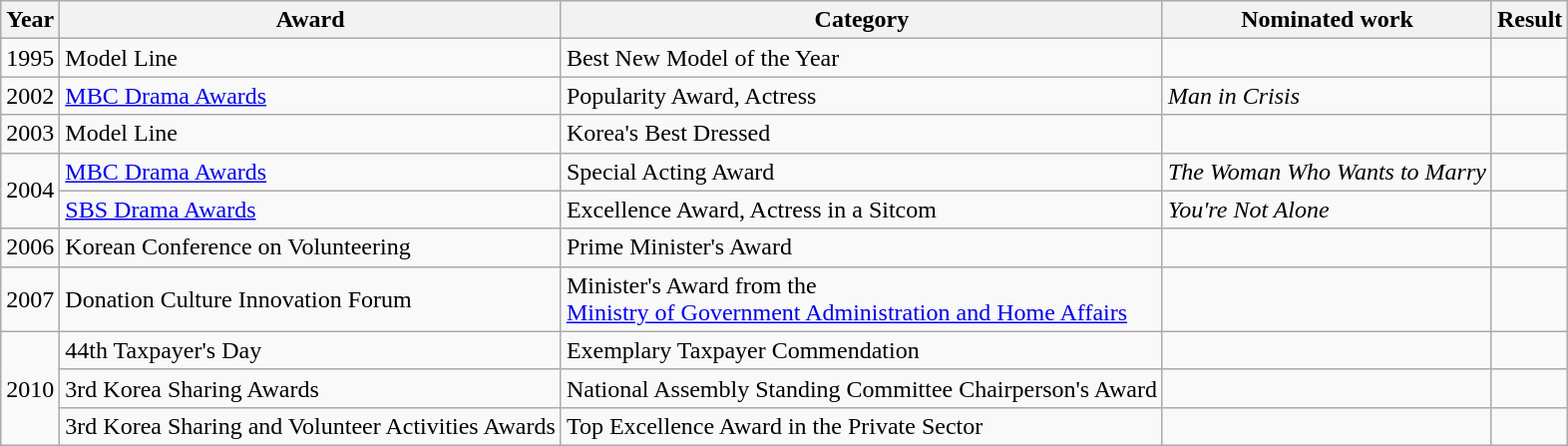<table class="wikitable">
<tr>
<th>Year</th>
<th>Award</th>
<th>Category</th>
<th>Nominated work</th>
<th>Result</th>
</tr>
<tr>
<td>1995</td>
<td>Model Line</td>
<td>Best New Model of the Year</td>
<td></td>
<td></td>
</tr>
<tr>
<td>2002</td>
<td><a href='#'>MBC Drama Awards</a></td>
<td>Popularity Award, Actress</td>
<td><em>Man in Crisis</em></td>
<td></td>
</tr>
<tr>
<td>2003</td>
<td>Model Line</td>
<td>Korea's Best Dressed</td>
<td></td>
<td></td>
</tr>
<tr>
<td rowspan=2>2004</td>
<td><a href='#'>MBC Drama Awards</a></td>
<td>Special Acting Award</td>
<td><em>The Woman Who Wants to Marry</em></td>
<td></td>
</tr>
<tr>
<td><a href='#'>SBS Drama Awards</a></td>
<td>Excellence Award, Actress in a Sitcom</td>
<td><em>You're Not Alone</em></td>
<td></td>
</tr>
<tr>
<td>2006</td>
<td>Korean Conference on Volunteering</td>
<td>Prime Minister's Award</td>
<td></td>
<td></td>
</tr>
<tr>
<td>2007</td>
<td>Donation Culture Innovation Forum</td>
<td>Minister's Award from the <br> <a href='#'>Ministry of Government Administration and Home Affairs</a></td>
<td></td>
<td></td>
</tr>
<tr>
<td rowspan=3>2010</td>
<td>44th Taxpayer's Day</td>
<td>Exemplary Taxpayer Commendation</td>
<td></td>
<td></td>
</tr>
<tr>
<td>3rd Korea Sharing Awards</td>
<td>National Assembly Standing Committee Chairperson's Award</td>
<td></td>
<td></td>
</tr>
<tr>
<td>3rd Korea Sharing and Volunteer Activities Awards</td>
<td>Top Excellence Award in the Private Sector</td>
<td></td>
<td></td>
</tr>
</table>
